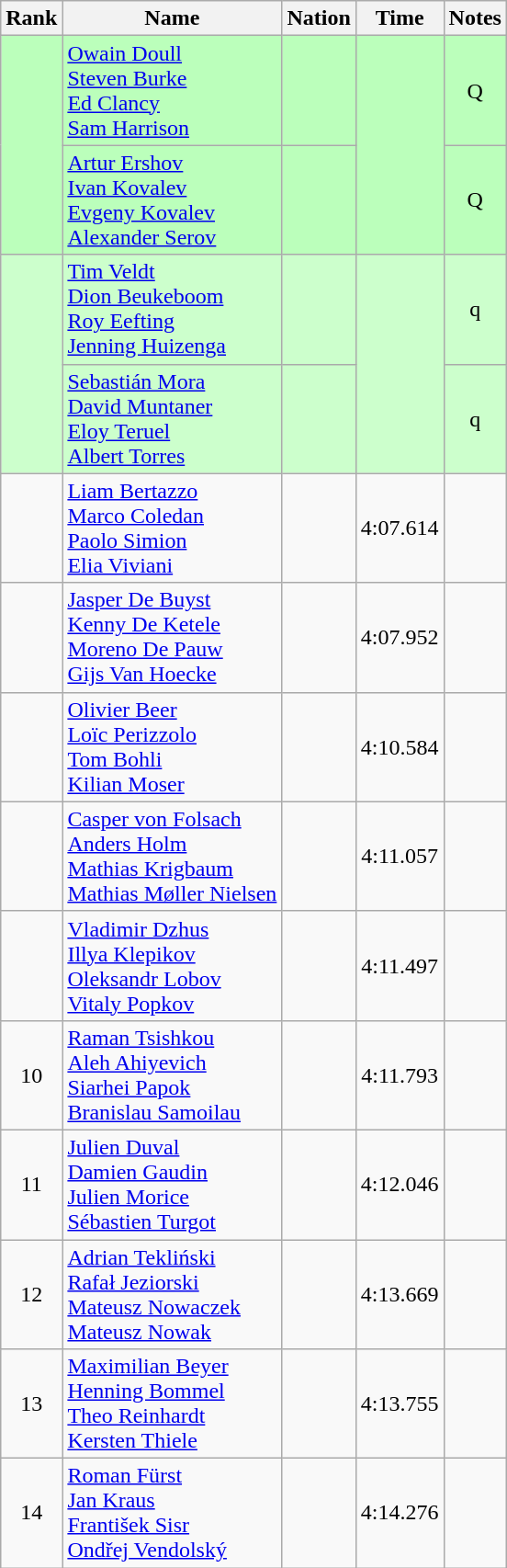<table class="wikitable sortable" style="text-align:center">
<tr>
<th>Rank</th>
<th>Name</th>
<th>Nation</th>
<th>Time</th>
<th>Notes</th>
</tr>
<tr bgcolor=bbffbb>
<td rowspan=2></td>
<td align=left><a href='#'>Owain Doull</a><br><a href='#'>Steven Burke</a><br><a href='#'>Ed Clancy</a><br><a href='#'>Sam Harrison</a></td>
<td align=left></td>
<td rowspan=2></td>
<td>Q</td>
</tr>
<tr bgcolor=bbffbb>
<td align=left><a href='#'>Artur Ershov</a><br><a href='#'>Ivan Kovalev</a><br><a href='#'>Evgeny Kovalev</a><br><a href='#'>Alexander Serov</a></td>
<td align=left></td>
<td>Q</td>
</tr>
<tr bgcolor=ccffcc>
<td rowspan=2></td>
<td align=left><a href='#'>Tim Veldt</a><br><a href='#'>Dion Beukeboom</a><br><a href='#'>Roy Eefting</a><br><a href='#'>Jenning Huizenga</a></td>
<td align=left></td>
<td rowspan=2></td>
<td>q</td>
</tr>
<tr bgcolor=ccffcc>
<td align=left><a href='#'>Sebastián Mora</a><br><a href='#'>David Muntaner</a><br><a href='#'>Eloy Teruel</a><br><a href='#'>Albert Torres</a></td>
<td align=left></td>
<td>q</td>
</tr>
<tr>
<td></td>
<td align=left><a href='#'>Liam Bertazzo</a><br><a href='#'>Marco Coledan</a><br><a href='#'>Paolo Simion</a><br><a href='#'>Elia Viviani</a></td>
<td align=left></td>
<td>4:07.614</td>
<td></td>
</tr>
<tr>
<td></td>
<td align=left><a href='#'>Jasper De Buyst</a><br><a href='#'>Kenny De Ketele</a><br><a href='#'>Moreno De Pauw</a><br><a href='#'>Gijs Van Hoecke</a></td>
<td align=left></td>
<td>4:07.952</td>
<td></td>
</tr>
<tr>
<td></td>
<td align=left><a href='#'>Olivier Beer</a><br><a href='#'>Loïc Perizzolo</a><br><a href='#'>Tom Bohli</a><br><a href='#'>Kilian Moser</a></td>
<td align=left></td>
<td>4:10.584</td>
<td></td>
</tr>
<tr>
<td></td>
<td align=left><a href='#'>Casper von Folsach</a><br><a href='#'>Anders Holm</a><br><a href='#'>Mathias Krigbaum</a><br><a href='#'>Mathias Møller Nielsen</a></td>
<td align=left></td>
<td>4:11.057</td>
<td></td>
</tr>
<tr>
<td></td>
<td align=left><a href='#'>Vladimir Dzhus</a><br><a href='#'>Illya Klepikov</a><br><a href='#'>Oleksandr Lobov</a><br><a href='#'>Vitaly Popkov</a></td>
<td align=left></td>
<td>4:11.497</td>
<td></td>
</tr>
<tr>
<td>10</td>
<td align=left><a href='#'>Raman Tsishkou</a><br><a href='#'>Aleh Ahiyevich</a><br><a href='#'>Siarhei Papok</a><br><a href='#'>Branislau Samoilau</a></td>
<td align=left></td>
<td>4:11.793</td>
<td></td>
</tr>
<tr>
<td>11</td>
<td align=left><a href='#'>Julien Duval</a><br><a href='#'>Damien Gaudin</a><br><a href='#'>Julien Morice</a><br><a href='#'>Sébastien Turgot</a></td>
<td align=left></td>
<td>4:12.046</td>
<td></td>
</tr>
<tr>
<td>12</td>
<td align=left><a href='#'>Adrian Tekliński</a><br><a href='#'>Rafał Jeziorski</a><br><a href='#'>Mateusz Nowaczek</a><br><a href='#'>Mateusz Nowak</a></td>
<td align=left></td>
<td>4:13.669</td>
<td></td>
</tr>
<tr>
<td>13</td>
<td align=left><a href='#'>Maximilian Beyer</a><br><a href='#'>Henning Bommel</a><br><a href='#'>Theo Reinhardt</a><br><a href='#'>Kersten Thiele</a></td>
<td align=left></td>
<td>4:13.755</td>
<td></td>
</tr>
<tr>
<td>14</td>
<td align=left><a href='#'>Roman Fürst</a><br><a href='#'>Jan Kraus</a><br><a href='#'>František Sisr</a><br><a href='#'>Ondřej Vendolský</a></td>
<td align=left></td>
<td>4:14.276</td>
<td></td>
</tr>
</table>
